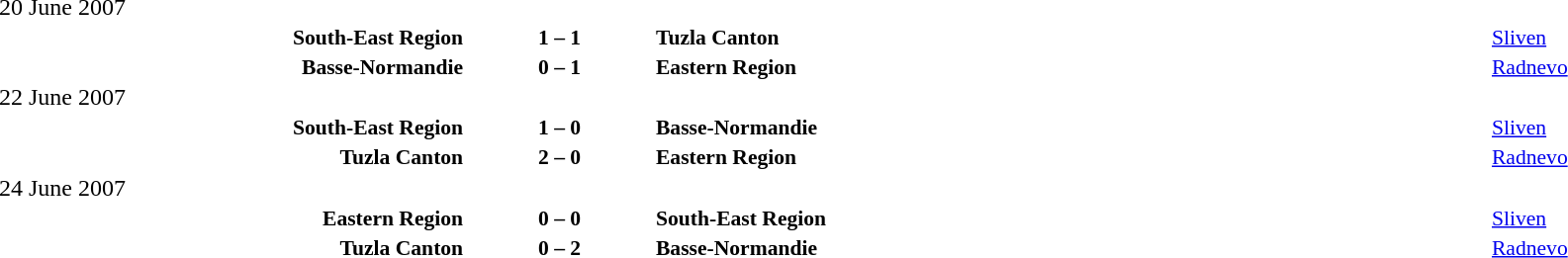<table width=100% cellspacing=1>
<tr>
<th width=25%></th>
<th width=10%></th>
<th></th>
</tr>
<tr>
<td>20 June 2007</td>
</tr>
<tr style=font-size:90%>
<td align=right><strong>South-East Region</strong></td>
<td align=center><strong>1 – 1</strong></td>
<td><strong>Tuzla Canton</strong></td>
<td><a href='#'>Sliven</a></td>
</tr>
<tr style=font-size:90%>
<td align=right><strong>Basse-Normandie</strong></td>
<td align=center><strong>0 – 1</strong></td>
<td><strong>Eastern Region</strong></td>
<td><a href='#'>Radnevo</a></td>
</tr>
<tr>
<td>22 June 2007</td>
</tr>
<tr style=font-size:90%>
<td align=right><strong>South-East Region</strong></td>
<td align=center><strong>1 – 0</strong></td>
<td><strong>Basse-Normandie</strong></td>
<td><a href='#'>Sliven</a></td>
</tr>
<tr style=font-size:90%>
<td align=right><strong>Tuzla Canton</strong></td>
<td align=center><strong>2 – 0</strong></td>
<td><strong>Eastern Region</strong></td>
<td><a href='#'>Radnevo</a></td>
</tr>
<tr>
<td>24 June 2007</td>
</tr>
<tr style=font-size:90%>
<td align=right><strong>Eastern Region</strong></td>
<td align=center><strong>0 – 0</strong></td>
<td><strong>South-East Region</strong></td>
<td><a href='#'>Sliven</a></td>
</tr>
<tr style=font-size:90%>
<td align=right><strong>Tuzla Canton</strong></td>
<td align=center><strong>0 – 2</strong></td>
<td><strong>Basse-Normandie</strong></td>
<td><a href='#'>Radnevo</a></td>
</tr>
</table>
